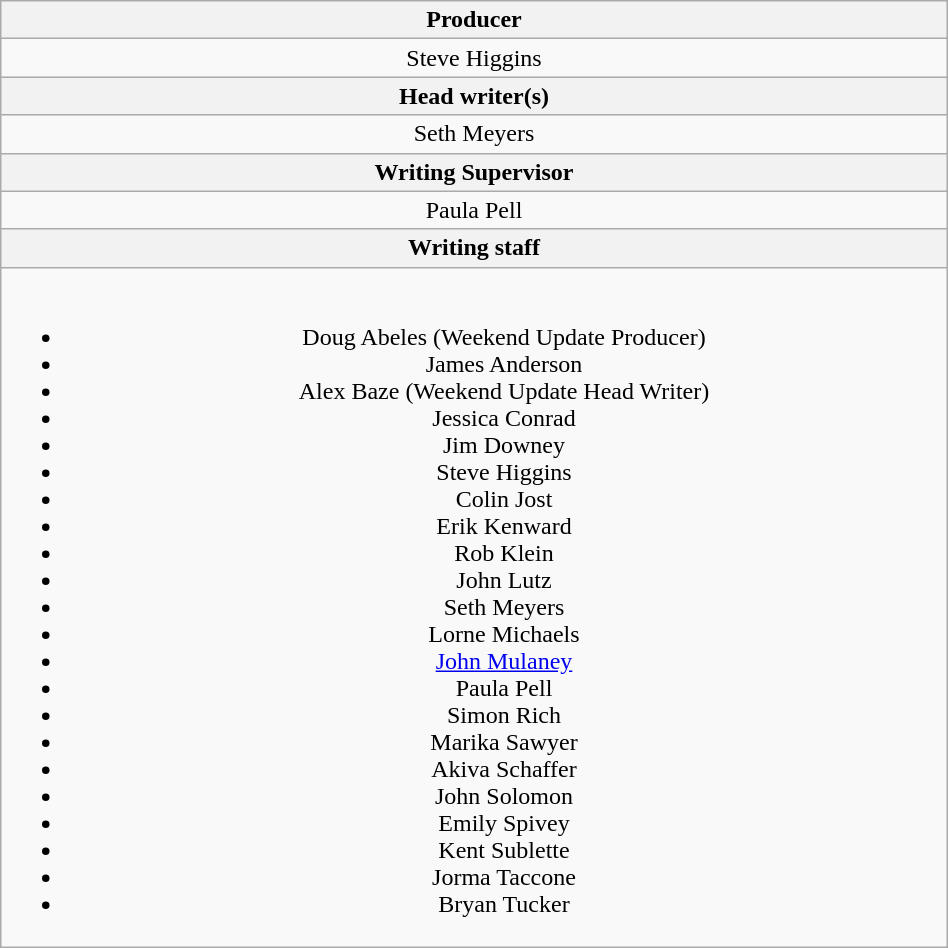<table class="wikitable plainrowheaders"  style="text-align:center; width:50%;">
<tr>
<th><strong>Producer</strong></th>
</tr>
<tr>
<td>Steve Higgins</td>
</tr>
<tr>
<th><strong>Head writer(s)</strong></th>
</tr>
<tr>
<td>Seth Meyers</td>
</tr>
<tr>
<th><strong>Writing Supervisor</strong></th>
</tr>
<tr>
<td>Paula Pell</td>
</tr>
<tr>
<th><strong>Writing staff</strong></th>
</tr>
<tr>
<td><br><ul><li>Doug Abeles (Weekend Update Producer)</li><li>James Anderson</li><li>Alex Baze (Weekend Update Head Writer)</li><li>Jessica Conrad</li><li>Jim Downey</li><li>Steve Higgins</li><li>Colin Jost</li><li>Erik Kenward</li><li>Rob Klein</li><li>John Lutz</li><li>Seth Meyers</li><li>Lorne Michaels</li><li><a href='#'>John Mulaney</a></li><li>Paula Pell</li><li>Simon Rich</li><li>Marika Sawyer</li><li>Akiva Schaffer</li><li>John Solomon</li><li>Emily Spivey</li><li>Kent Sublette</li><li>Jorma Taccone</li><li>Bryan Tucker</li></ul></td>
</tr>
</table>
